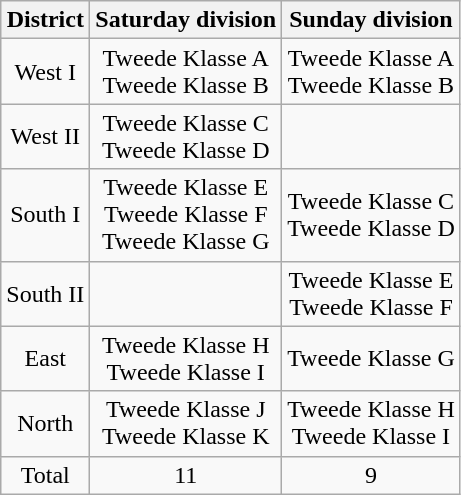<table class="wikitable" style="text-align:center;">
<tr>
<th>District</th>
<th>Saturday division</th>
<th>Sunday division</th>
</tr>
<tr>
<td>West I</td>
<td>Tweede Klasse A<br>Tweede Klasse B</td>
<td>Tweede Klasse A<br>Tweede Klasse B</td>
</tr>
<tr>
<td>West II</td>
<td>Tweede Klasse C<br>Tweede Klasse D</td>
<td></td>
</tr>
<tr>
<td>South I</td>
<td>Tweede Klasse E<br>Tweede Klasse F<br>Tweede Klasse G</td>
<td>Tweede Klasse C<br>Tweede Klasse D</td>
</tr>
<tr>
<td>South II</td>
<td></td>
<td>Tweede Klasse E<br>Tweede Klasse F</td>
</tr>
<tr>
<td>East</td>
<td>Tweede Klasse H<br>Tweede Klasse I</td>
<td>Tweede Klasse G</td>
</tr>
<tr>
<td>North</td>
<td>Tweede Klasse J<br>Tweede Klasse K</td>
<td>Tweede Klasse H<br>Tweede Klasse I</td>
</tr>
<tr>
<td>Total</td>
<td>11</td>
<td>9</td>
</tr>
</table>
